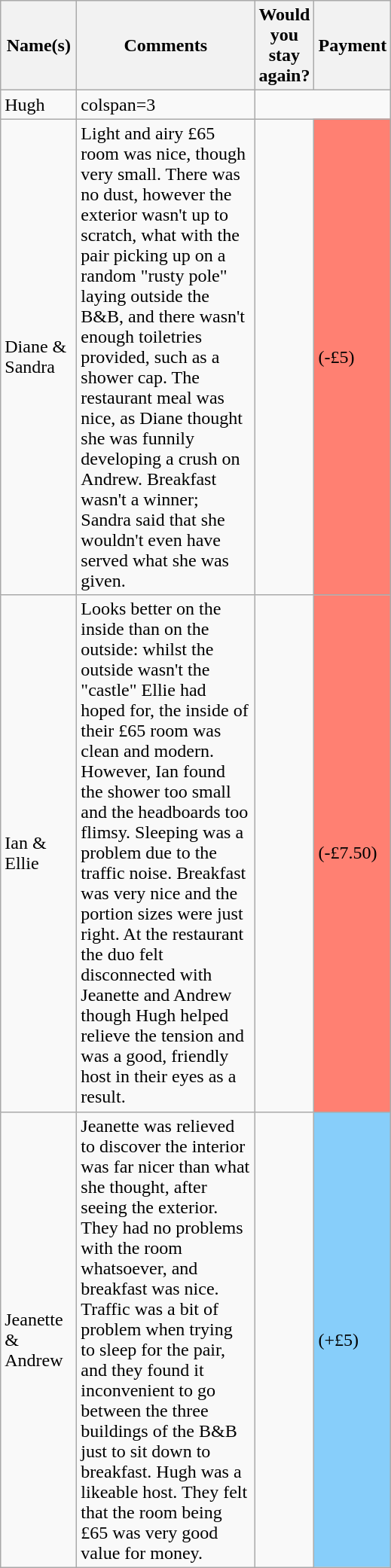<table class="wikitable">
<tr>
<th style="width:60px;">Name(s)</th>
<th style="width:150px;">Comments</th>
<th style="width:40px;">Would you stay again?</th>
<th style="width:40px;">Payment</th>
</tr>
<tr>
<td>Hugh</td>
<td>colspan=3  </td>
</tr>
<tr>
<td>Diane & Sandra</td>
<td>Light and airy £65 room was nice, though very small. There was no dust, however the exterior wasn't up to scratch, what with the pair picking up on a random "rusty pole" laying outside the B&B, and there wasn't enough toiletries provided, such as a shower cap. The restaurant meal was nice, as Diane thought she was funnily developing a crush on Andrew. Breakfast wasn't a winner; Sandra said that she wouldn't even have served what she was given.</td>
<td align="center"></td>
<td style="background:#FF8072">(-£5)</td>
</tr>
<tr>
<td>Ian & Ellie</td>
<td>Looks better on the inside than on the outside: whilst the outside wasn't the "castle" Ellie had hoped for, the inside of their £65 room was clean and modern. However, Ian found the shower too small and the headboards too flimsy. Sleeping was a problem due to the traffic noise. Breakfast was very nice and the portion sizes were just right. At the restaurant the duo felt disconnected with Jeanette and Andrew though Hugh helped relieve the tension and was a good, friendly host in their eyes as a result.</td>
<td align="center"></td>
<td style="background:#FF8072">(-£7.50)</td>
</tr>
<tr>
<td>Jeanette & Andrew</td>
<td>Jeanette was relieved to discover the interior was far nicer than what she thought, after seeing the exterior. They had no problems with the room whatsoever, and breakfast was nice. Traffic was a bit of problem when trying to sleep for the pair, and they found it inconvenient to go between the three buildings of the B&B just to sit down to breakfast. Hugh was a likeable host. They felt that the room being £65 was very good value for money.</td>
<td align="center"></td>
<td style="background:#87CEFA">(+£5)</td>
</tr>
</table>
